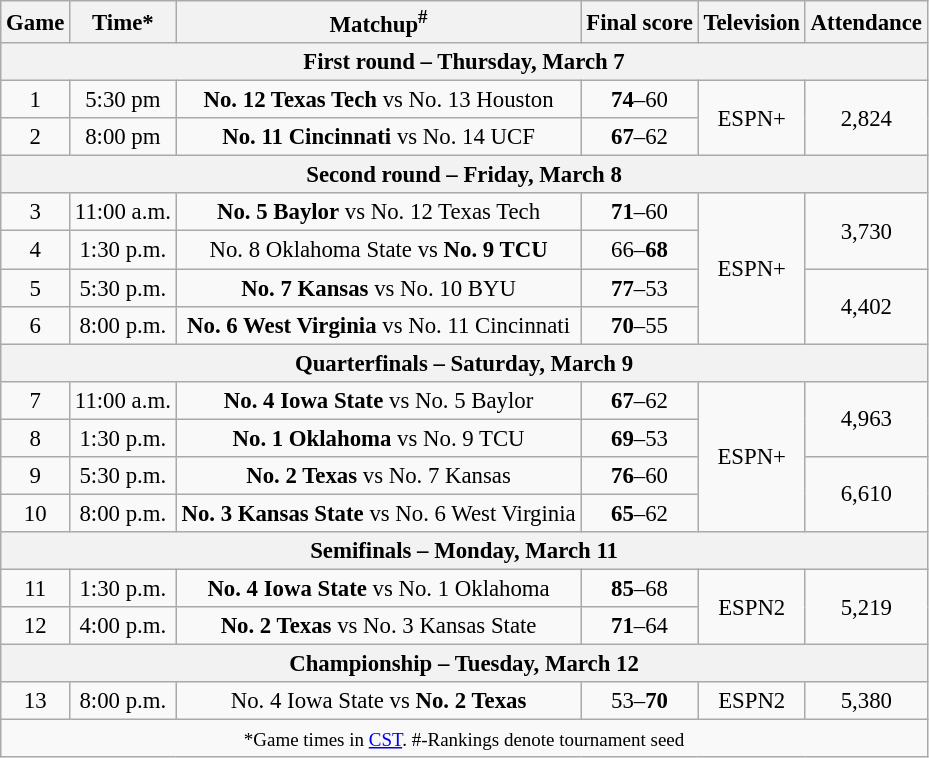<table class="wikitable" style="font-size: 95%;text-align:center">
<tr>
<th>Game</th>
<th>Time*</th>
<th>Matchup<sup>#</sup></th>
<th>Final score</th>
<th>Television</th>
<th>Attendance</th>
</tr>
<tr>
<th colspan="6">First round – Thursday, March 7</th>
</tr>
<tr>
<td>1</td>
<td>5:30 pm</td>
<td><strong>No. 12 Texas Tech</strong> vs No. 13 Houston</td>
<td><strong>74</strong>–60</td>
<td rowspan=2>ESPN+</td>
<td rowspan="2">2,824</td>
</tr>
<tr>
<td>2</td>
<td>8:00 pm</td>
<td><strong>No. 11 Cincinnati</strong> vs No. 14 UCF</td>
<td><strong>67</strong>–62</td>
</tr>
<tr>
<th colspan="6">Second round – Friday, March 8</th>
</tr>
<tr>
<td>3</td>
<td>11:00 a.m.</td>
<td><strong>No. 5 Baylor</strong> vs No. 12 Texas Tech</td>
<td><strong>71</strong>–60</td>
<td rowspan=4>ESPN+</td>
<td rowspan="2">3,730</td>
</tr>
<tr>
<td>4</td>
<td>1:30 p.m.</td>
<td>No. 8 Oklahoma State vs <strong>No. 9 TCU</strong></td>
<td>66–<strong>68</strong></td>
</tr>
<tr>
<td>5</td>
<td>5:30 p.m.</td>
<td><strong>No. 7 Kansas</strong> vs No. 10 BYU</td>
<td><strong>77</strong>–53</td>
<td rowspan="2">4,402</td>
</tr>
<tr>
<td>6</td>
<td>8:00 p.m.</td>
<td><strong>No. 6 West Virginia</strong> vs No. 11 Cincinnati</td>
<td><strong>70</strong>–55</td>
</tr>
<tr>
<th colspan="6">Quarterfinals – Saturday, March 9</th>
</tr>
<tr>
<td>7</td>
<td>11:00 a.m.</td>
<td><strong>No. 4 Iowa State</strong> vs No. 5 Baylor</td>
<td><strong>67</strong>–62</td>
<td rowspan=4>ESPN+</td>
<td rowspan="2">4,963</td>
</tr>
<tr>
<td>8</td>
<td>1:30 p.m.</td>
<td><strong>No. 1 Oklahoma</strong> vs No. 9 TCU</td>
<td><strong>69</strong>–53</td>
</tr>
<tr>
<td>9</td>
<td>5:30 p.m.</td>
<td><strong>No. 2 Texas</strong> vs No. 7 Kansas</td>
<td><strong>76</strong>–60</td>
<td rowspan="2">6,610</td>
</tr>
<tr>
<td>10</td>
<td>8:00 p.m.</td>
<td><strong>No. 3 Kansas State</strong> vs No. 6 West Virginia</td>
<td><strong>65</strong>–62</td>
</tr>
<tr>
<th colspan="6">Semifinals – Monday, March 11</th>
</tr>
<tr>
<td>11</td>
<td>1:30 p.m.</td>
<td><strong>No. 4 Iowa State</strong> vs No. 1 Oklahoma</td>
<td><strong>85</strong>–68</td>
<td rowspan=2>ESPN2</td>
<td rowspan="2">5,219</td>
</tr>
<tr>
<td>12</td>
<td>4:00 p.m.</td>
<td><strong>No. 2 Texas</strong> vs No. 3 Kansas State</td>
<td><strong>71</strong>–64</td>
</tr>
<tr>
<th colspan="6">Championship – Tuesday, March 12</th>
</tr>
<tr>
<td>13</td>
<td>8:00 p.m.</td>
<td>No. 4 Iowa State vs <strong>No. 2 Texas</strong></td>
<td>53–<strong>70</strong></td>
<td>ESPN2</td>
<td>5,380</td>
</tr>
<tr>
<td colspan="6"><small>*Game times in <a href='#'>CST</a>. #-Rankings denote tournament seed</small></td>
</tr>
</table>
